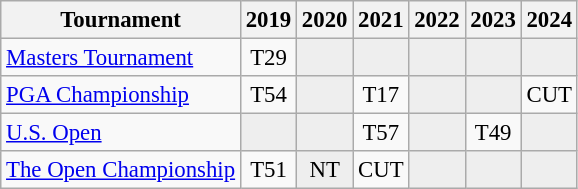<table class="wikitable" style="font-size:95%;text-align:center;">
<tr>
<th>Tournament</th>
<th>2019</th>
<th>2020</th>
<th>2021</th>
<th>2022</th>
<th>2023</th>
<th>2024</th>
</tr>
<tr>
<td align=left><a href='#'>Masters Tournament</a></td>
<td>T29</td>
<td style="background:#eeeeee;"></td>
<td style="background:#eeeeee;"></td>
<td style="background:#eeeeee;"></td>
<td style="background:#eeeeee;"></td>
<td style="background:#eeeeee;"></td>
</tr>
<tr>
<td align=left><a href='#'>PGA Championship</a></td>
<td>T54</td>
<td style="background:#eeeeee;"></td>
<td>T17</td>
<td style="background:#eeeeee;"></td>
<td style="background:#eeeeee;"></td>
<td>CUT</td>
</tr>
<tr>
<td align=left><a href='#'>U.S. Open</a></td>
<td style="background:#eeeeee;"></td>
<td style="background:#eeeeee;"></td>
<td>T57</td>
<td style="background:#eeeeee;"></td>
<td>T49</td>
<td style="background:#eeeeee;"></td>
</tr>
<tr>
<td align=left><a href='#'>The Open Championship</a></td>
<td>T51</td>
<td style="background:#eeeeee;">NT</td>
<td>CUT</td>
<td style="background:#eeeeee;"></td>
<td style="background:#eeeeee;"></td>
<td style="background:#eeeeee;"></td>
</tr>
</table>
